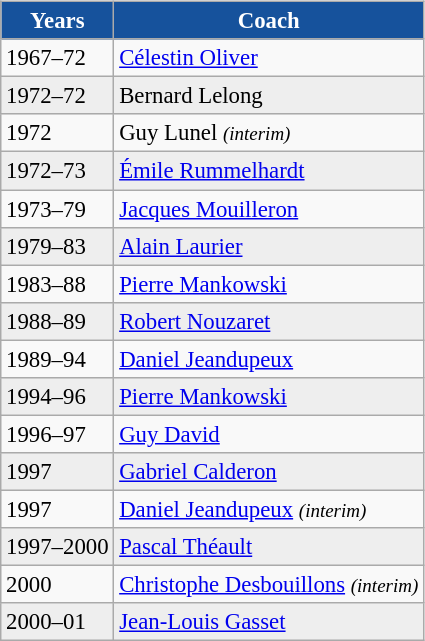<table class="wikitable" style="font-size:95%; float:left; margin-right:1em;">
<tr>
<th style="color:#ffffff; background:#16529c;">Years</th>
<th style="color:#ffffff; background:#16529c;">Coach</th>
</tr>
<tr>
<td>1967–72</td>
<td><a href='#'>Célestin Oliver</a></td>
</tr>
<tr style="background:#EEE">
<td>1972–72</td>
<td>Bernard Lelong</td>
</tr>
<tr>
<td>1972</td>
<td>Guy Lunel <small><em>(interim)</em></small></td>
</tr>
<tr style="background:#EEE">
<td>1972–73</td>
<td><a href='#'>Émile Rummelhardt</a></td>
</tr>
<tr>
<td>1973–79</td>
<td><a href='#'>Jacques Mouilleron</a></td>
</tr>
<tr style="background:#EEE">
<td>1979–83</td>
<td><a href='#'>Alain Laurier</a></td>
</tr>
<tr>
<td>1983–88</td>
<td><a href='#'>Pierre Mankowski</a></td>
</tr>
<tr style="background:#EEE">
<td>1988–89</td>
<td><a href='#'>Robert Nouzaret</a></td>
</tr>
<tr>
<td>1989–94</td>
<td><a href='#'>Daniel Jeandupeux</a></td>
</tr>
<tr style="background:#EEE">
<td>1994–96</td>
<td><a href='#'>Pierre Mankowski</a></td>
</tr>
<tr>
<td>1996–97</td>
<td><a href='#'>Guy David</a></td>
</tr>
<tr style="background:#EEE">
<td nowrap>1997</td>
<td><a href='#'>Gabriel Calderon</a></td>
</tr>
<tr>
<td>1997</td>
<td><a href='#'>Daniel Jeandupeux</a> <small><em>(interim)</em></small></td>
</tr>
<tr style="background:#EEE">
<td>1997–2000</td>
<td><a href='#'>Pascal Théault</a></td>
</tr>
<tr>
<td>2000</td>
<td><a href='#'>Christophe Desbouillons</a> <small><em>(interim)</em></small></td>
</tr>
<tr style="background:#EEE">
<td>2000–01</td>
<td><a href='#'>Jean-Louis Gasset</a></td>
</tr>
</table>
